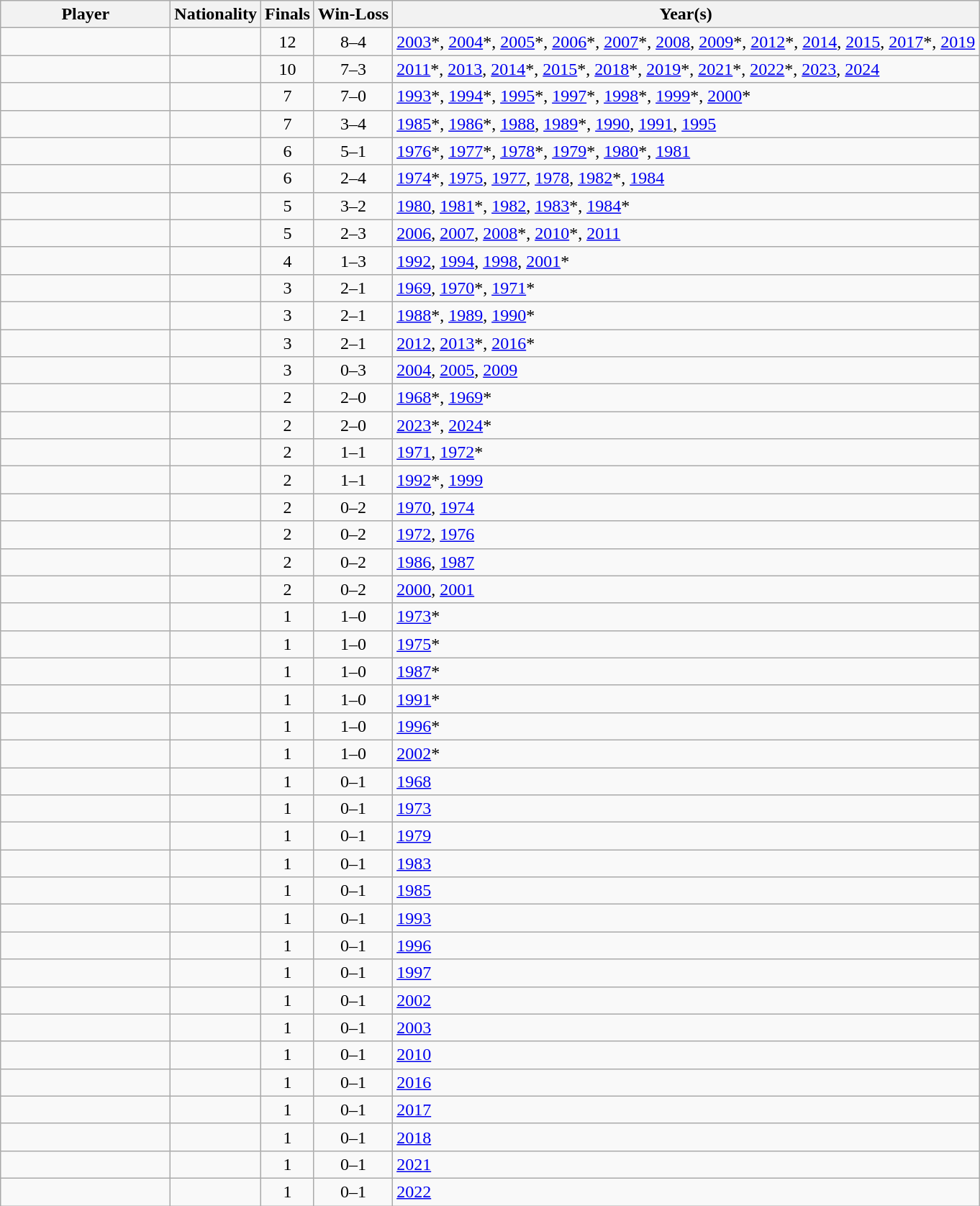<table class="sortable wikitable">
<tr>
<th width="150">Player</th>
<th>Nationality</th>
<th>Finals</th>
<th>Win-Loss</th>
<th>Year(s)</th>
</tr>
<tr>
<td></td>
<td></td>
<td align=center>12</td>
<td align=center>8–4</td>
<td><a href='#'>2003</a>*, <a href='#'>2004</a>*, <a href='#'>2005</a>*, <a href='#'>2006</a>*, <a href='#'>2007</a>*, <a href='#'>2008</a>, <a href='#'>2009</a>*, <a href='#'>2012</a>*, <a href='#'>2014</a>, <a href='#'>2015</a>, <a href='#'>2017</a>*, <a href='#'>2019</a></td>
</tr>
<tr>
<td></td>
<td></td>
<td align=center>10</td>
<td align=center>7–3</td>
<td><a href='#'>2011</a>*, <a href='#'>2013</a>, <a href='#'>2014</a>*, <a href='#'>2015</a>*, <a href='#'>2018</a>*, <a href='#'>2019</a>*, <a href='#'>2021</a>*, <a href='#'>2022</a>*, <a href='#'>2023</a>, <a href='#'>2024</a></td>
</tr>
<tr>
<td></td>
<td></td>
<td align=center>7</td>
<td align=center>7–0</td>
<td><a href='#'>1993</a>*, <a href='#'>1994</a>*, <a href='#'>1995</a>*, <a href='#'>1997</a>*, <a href='#'>1998</a>*, <a href='#'>1999</a>*, <a href='#'>2000</a>*</td>
</tr>
<tr>
<td></td>
<td></td>
<td align=center>7</td>
<td align=center>3–4</td>
<td><a href='#'>1985</a>*, <a href='#'>1986</a>*, <a href='#'>1988</a>, <a href='#'>1989</a>*, <a href='#'>1990</a>, <a href='#'>1991</a>, <a href='#'>1995</a></td>
</tr>
<tr>
<td></td>
<td></td>
<td align=center>6</td>
<td align=center>5–1</td>
<td><a href='#'>1976</a>*, <a href='#'>1977</a>*, <a href='#'>1978</a>*, <a href='#'>1979</a>*, <a href='#'>1980</a>*, <a href='#'>1981</a></td>
</tr>
<tr>
<td></td>
<td></td>
<td align=center>6</td>
<td align=center>2–4</td>
<td><a href='#'>1974</a>*, <a href='#'>1975</a>, <a href='#'>1977</a>, <a href='#'>1978</a>, <a href='#'>1982</a>*, <a href='#'>1984</a></td>
</tr>
<tr>
<td></td>
<td></td>
<td align=center>5</td>
<td align=center>3–2</td>
<td><a href='#'>1980</a>, <a href='#'>1981</a>*, <a href='#'>1982</a>, <a href='#'>1983</a>*, <a href='#'>1984</a>*</td>
</tr>
<tr>
<td></td>
<td></td>
<td align=center>5</td>
<td align=center>2–3</td>
<td><a href='#'>2006</a>, <a href='#'>2007</a>, <a href='#'>2008</a>*, <a href='#'>2010</a>*, <a href='#'>2011</a></td>
</tr>
<tr>
<td></td>
<td></td>
<td align=center>4</td>
<td align=center>1–3</td>
<td><a href='#'>1992</a>, <a href='#'>1994</a>, <a href='#'>1998</a>, <a href='#'>2001</a>*</td>
</tr>
<tr>
<td></td>
<td></td>
<td align=center>3</td>
<td align=center>2–1</td>
<td><a href='#'>1969</a>, <a href='#'>1970</a>*, <a href='#'>1971</a>*</td>
</tr>
<tr>
<td></td>
<td></td>
<td align=center>3</td>
<td align=center>2–1</td>
<td><a href='#'>1988</a>*, <a href='#'>1989</a>, <a href='#'>1990</a>*</td>
</tr>
<tr>
<td></td>
<td></td>
<td align=center>3</td>
<td align=center>2–1</td>
<td><a href='#'>2012</a>, <a href='#'>2013</a>*, <a href='#'>2016</a>*</td>
</tr>
<tr>
<td></td>
<td></td>
<td align=center>3</td>
<td align=center>0–3</td>
<td><a href='#'>2004</a>, <a href='#'>2005</a>, <a href='#'>2009</a></td>
</tr>
<tr>
<td></td>
<td></td>
<td align=center>2</td>
<td align=center>2–0</td>
<td><a href='#'>1968</a>*, <a href='#'>1969</a>*</td>
</tr>
<tr>
<td></td>
<td></td>
<td align=center>2</td>
<td align=center>2–0</td>
<td><a href='#'>2023</a>*, <a href='#'>2024</a>*</td>
</tr>
<tr>
<td></td>
<td></td>
<td align=center>2</td>
<td align=center>1–1</td>
<td><a href='#'>1971</a>, <a href='#'>1972</a>*</td>
</tr>
<tr>
<td></td>
<td></td>
<td align=center>2</td>
<td align=center>1–1</td>
<td><a href='#'>1992</a>*, <a href='#'>1999</a></td>
</tr>
<tr>
<td></td>
<td></td>
<td align=center>2</td>
<td align=center>0–2</td>
<td><a href='#'>1970</a>, <a href='#'>1974</a></td>
</tr>
<tr>
<td></td>
<td></td>
<td align=center>2</td>
<td align=center>0–2</td>
<td><a href='#'>1972</a>, <a href='#'>1976</a></td>
</tr>
<tr>
<td></td>
<td></td>
<td align=center>2</td>
<td align=center>0–2</td>
<td><a href='#'>1986</a>, <a href='#'>1987</a></td>
</tr>
<tr>
<td></td>
<td></td>
<td align=center>2</td>
<td align=center>0–2</td>
<td><a href='#'>2000</a>, <a href='#'>2001</a></td>
</tr>
<tr>
<td></td>
<td></td>
<td align=center>1</td>
<td align=center>1–0</td>
<td><a href='#'>1973</a>*</td>
</tr>
<tr>
<td></td>
<td></td>
<td align=center>1</td>
<td align=center>1–0</td>
<td><a href='#'>1975</a>*</td>
</tr>
<tr>
<td></td>
<td></td>
<td align=center>1</td>
<td align=center>1–0</td>
<td><a href='#'>1987</a>*</td>
</tr>
<tr>
<td></td>
<td></td>
<td align=center>1</td>
<td align=center>1–0</td>
<td><a href='#'>1991</a>*</td>
</tr>
<tr>
<td></td>
<td></td>
<td align=center>1</td>
<td align=center>1–0</td>
<td><a href='#'>1996</a>*</td>
</tr>
<tr>
<td></td>
<td></td>
<td align=center>1</td>
<td align=center>1–0</td>
<td><a href='#'>2002</a>*</td>
</tr>
<tr>
<td></td>
<td></td>
<td align=center>1</td>
<td align=center>0–1</td>
<td><a href='#'>1968</a></td>
</tr>
<tr>
<td></td>
<td></td>
<td align=center>1</td>
<td align=center>0–1</td>
<td><a href='#'>1973</a></td>
</tr>
<tr>
<td></td>
<td></td>
<td align=center>1</td>
<td align=center>0–1</td>
<td><a href='#'>1979</a></td>
</tr>
<tr>
<td></td>
<td></td>
<td align=center>1</td>
<td align=center>0–1</td>
<td><a href='#'>1983</a></td>
</tr>
<tr>
<td></td>
<td></td>
<td align=center>1</td>
<td align=center>0–1</td>
<td><a href='#'>1985</a></td>
</tr>
<tr>
<td></td>
<td></td>
<td align=center>1</td>
<td align=center>0–1</td>
<td><a href='#'>1993</a></td>
</tr>
<tr>
<td></td>
<td></td>
<td align=center>1</td>
<td align=center>0–1</td>
<td><a href='#'>1996</a></td>
</tr>
<tr>
<td></td>
<td></td>
<td align=center>1</td>
<td align=center>0–1</td>
<td><a href='#'>1997</a></td>
</tr>
<tr>
<td></td>
<td></td>
<td align=center>1</td>
<td align=center>0–1</td>
<td><a href='#'>2002</a></td>
</tr>
<tr>
<td></td>
<td></td>
<td align=center>1</td>
<td align=center>0–1</td>
<td><a href='#'>2003</a></td>
</tr>
<tr>
<td></td>
<td></td>
<td align=center>1</td>
<td align=center>0–1</td>
<td><a href='#'>2010</a></td>
</tr>
<tr>
<td></td>
<td></td>
<td align=center>1</td>
<td align=center>0–1</td>
<td><a href='#'>2016</a></td>
</tr>
<tr>
<td></td>
<td></td>
<td align=center>1</td>
<td align=center>0–1</td>
<td><a href='#'>2017</a></td>
</tr>
<tr>
<td></td>
<td></td>
<td align=center>1</td>
<td align=center>0–1</td>
<td><a href='#'>2018</a></td>
</tr>
<tr>
<td></td>
<td></td>
<td align=center>1</td>
<td align=center>0–1</td>
<td><a href='#'>2021</a></td>
</tr>
<tr>
<td></td>
<td></td>
<td align=center>1</td>
<td align=center>0–1</td>
<td><a href='#'>2022</a></td>
</tr>
</table>
